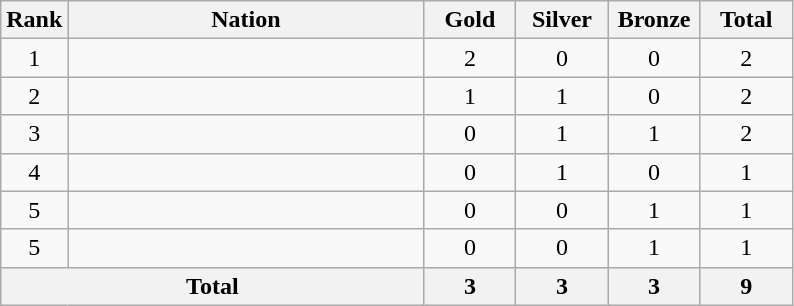<table class="wikitable" style="text-align: center;">
<tr>
<th>Rank</th>
<th style="width: 230px;">Nation</th>
<th style="width: 54px;">Gold</th>
<th style="width: 54px;">Silver</th>
<th style="width: 54px;">Bronze</th>
<th style="width: 54px;">Total</th>
</tr>
<tr>
<td>1</td>
<td style="text-align: left;"></td>
<td>2</td>
<td>0</td>
<td>0</td>
<td>2</td>
</tr>
<tr>
<td>2</td>
<td style="text-align: left;"></td>
<td>1</td>
<td>1</td>
<td>0</td>
<td>2</td>
</tr>
<tr>
<td>3</td>
<td style="text-align: left;"></td>
<td>0</td>
<td>1</td>
<td>1</td>
<td>2</td>
</tr>
<tr>
<td>4</td>
<td style="text-align: left;"></td>
<td>0</td>
<td>1</td>
<td>0</td>
<td>1</td>
</tr>
<tr>
<td>5</td>
<td style="text-align: left;"></td>
<td>0</td>
<td>0</td>
<td>1</td>
<td>1</td>
</tr>
<tr>
<td>5</td>
<td style="text-align: left;"></td>
<td>0</td>
<td>0</td>
<td>1</td>
<td>1</td>
</tr>
<tr>
<th colspan="2">Total</th>
<th>3</th>
<th>3</th>
<th>3</th>
<th>9</th>
</tr>
</table>
